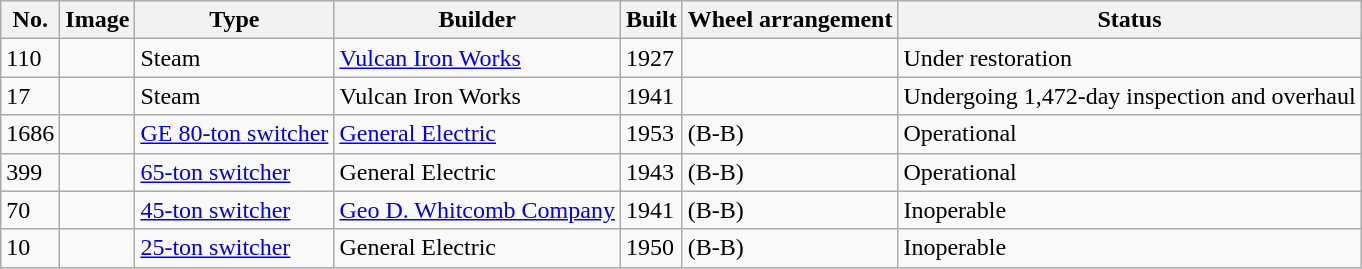<table class="wikitable sortable">
<tr>
<th>No.</th>
<th>Image</th>
<th>Type</th>
<th>Builder</th>
<th>Built</th>
<th>Wheel arrangement</th>
<th>Status</th>
</tr>
<tr>
<td>110</td>
<td></td>
<td>Steam</td>
<td><a href='#'>Vulcan Iron Works</a></td>
<td>1927</td>
<td></td>
<td>Under restoration</td>
</tr>
<tr>
<td>17</td>
<td></td>
<td>Steam</td>
<td>Vulcan Iron Works</td>
<td>1941</td>
<td></td>
<td>Undergoing 1,472-day inspection and overhaul</td>
</tr>
<tr>
<td>1686</td>
<td></td>
<td><a href='#'>GE 80-ton switcher</a></td>
<td><a href='#'>General Electric</a></td>
<td>1953</td>
<td>(B-B)</td>
<td>Operational</td>
</tr>
<tr>
<td>399</td>
<td></td>
<td><a href='#'>65-ton switcher</a></td>
<td>General Electric</td>
<td>1943</td>
<td>(B-B)</td>
<td>Operational</td>
</tr>
<tr>
<td>70</td>
<td></td>
<td><a href='#'>45-ton switcher</a></td>
<td><a href='#'>Geo D. Whitcomb Company</a></td>
<td>1941</td>
<td>(B-B)</td>
<td>Inoperable</td>
</tr>
<tr>
<td>10</td>
<td></td>
<td><a href='#'>25-ton switcher</a></td>
<td>General Electric</td>
<td>1950</td>
<td>(B-B)</td>
<td>Inoperable</td>
</tr>
</table>
